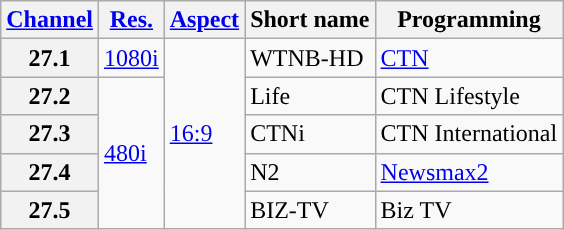<table class="wikitable">
<tr>
<th scope = "col"><a href='#'>Channel</a></th>
<th scope = "col"><a href='#'>Res.</a></th>
<th scope = "col"><a href='#'>Aspect</a></th>
<th scope = "col">Short name</th>
<th scope = "col">Programming</th>
</tr>
<tr>
<th scope = "row">27.1</th>
<td><a href='#'>1080i</a></td>
<td rowspan="5"><a href='#'>16:9</a></td>
<td>WTNB-HD</td>
<td><a href='#'>CTN</a></td>
</tr>
<tr>
<th scope="row">27.2</th>
<td rowspan="4"><a href='#'>480i</a></td>
<td>Life</td>
<td>CTN Lifestyle</td>
</tr>
<tr>
<th scope="row">27.3</th>
<td>CTNi</td>
<td>CTN International</td>
</tr>
<tr>
<th scope="row">27.4</th>
<td>N2</td>
<td><a href='#'>Newsmax2</a></td>
</tr>
<tr>
<th scope="row">27.5</th>
<td>BIZ-TV</td>
<td>Biz TV</td>
</tr>
</table>
